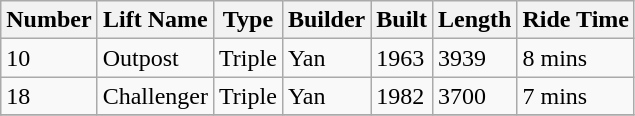<table class="wikitable">
<tr>
<th>Number</th>
<th>Lift Name</th>
<th>Type</th>
<th>Builder</th>
<th>Built</th>
<th>Length<br></th>
<th>Ride Time</th>
</tr>
<tr>
<td>10</td>
<td>Outpost</td>
<td>Triple</td>
<td>Yan</td>
<td>1963</td>
<td>3939</td>
<td>8 mins</td>
</tr>
<tr>
<td>18</td>
<td>Challenger</td>
<td>Triple</td>
<td>Yan</td>
<td>1982</td>
<td>3700</td>
<td>7 mins</td>
</tr>
<tr>
</tr>
</table>
